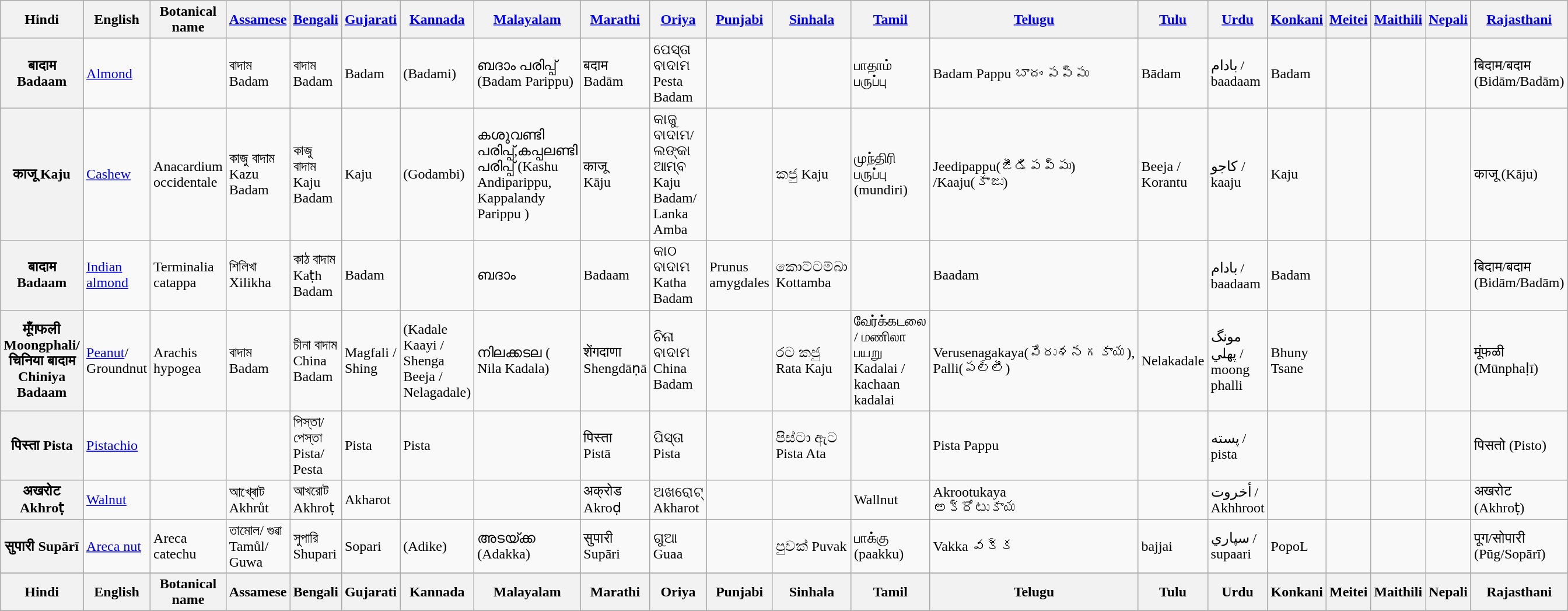<table class="wikitable sortable">
<tr>
<th>Hindi</th>
<th>English</th>
<th>Botanical name</th>
<th><a href='#'>Assamese</a></th>
<th><a href='#'>Bengali</a></th>
<th><a href='#'>Gujarati</a></th>
<th><a href='#'>Kannada</a></th>
<th><a href='#'>Malayalam</a></th>
<th><a href='#'>Marathi</a></th>
<th><a href='#'>Oriya</a></th>
<th><a href='#'>Punjabi</a></th>
<th><a href='#'>Sinhala</a></th>
<th><a href='#'>Tamil</a></th>
<th><a href='#'>Telugu</a></th>
<th><a href='#'>Tulu</a></th>
<th><a href='#'>Urdu</a></th>
<th><a href='#'>Konkani</a></th>
<th><a href='#'>Meitei</a></th>
<th><a href='#'>Maithili</a></th>
<th><a href='#'>Nepali</a></th>
<th><a href='#'>Rajasthani</a></th>
</tr>
<tr>
<th>बादाम Badaam</th>
<td><a href='#'>Almond</a></td>
<td></td>
<td>বাদাম<br>Badam</td>
<td>বাদাম<br>Badam</td>
<td>Badam</td>
<td> (Badami)</td>
<td>ബദാം പരിപ്പ് (Badam Parippu)</td>
<td>बदाम<br>Badām</td>
<td>ପେସ୍ତା ବାଦାମ<br>Pesta Badam</td>
<td></td>
<td></td>
<td>பாதாம் பருப்பு</td>
<td>Badam Pappu బాదం పప్పు</td>
<td>Bādam</td>
<td>بادام / baadaam</td>
<td>Badam</td>
<td></td>
<td></td>
<td></td>
<td>बिदाम/बदाम (Bidām/Badām)</td>
</tr>
<tr>
<th>काजू Kaju</th>
<td><a href='#'>Cashew</a></td>
<td>Anacardium occidentale</td>
<td>কাজু বাদাম<br>Kazu Badam</td>
<td>কাজু বাদাম<br>Kaju Badam</td>
<td>Kaju</td>
<td> (Godambi)</td>
<td>കശുവണ്ടി പരിപ്പ്,കപ്പലണ്ടി പരിപ്പ്  (Kashu Andiparippu, Kappalandy Parippu )</td>
<td>काजू<br>Kāju</td>
<td>କାଜୁ ବାଦାମ/ଲଙ୍କା ଆମ୍ବ<br>Kaju Badam/ Lanka Amba</td>
<td></td>
<td>කජු Kaju</td>
<td>முந்திரி பருப்பு (mundiri)</td>
<td>Jeedipappu(జీడిపప్పు)<br>/Kaaju(కాజు)</td>
<td>Beeja / Korantu</td>
<td>كاجو / kaaju</td>
<td>Kaju</td>
<td></td>
<td></td>
<td></td>
<td>काजू (Kāju)</td>
</tr>
<tr>
<th>बादाम Badaam</th>
<td><a href='#'>Indian almond</a></td>
<td>Terminalia catappa</td>
<td>শিলিখা<br>Xilikha</td>
<td>কাঠ বাদাম<br>Kaṭh Badam</td>
<td>Badam</td>
<td></td>
<td>ബദാം</td>
<td>Badaam</td>
<td>କାଠ ବାଦାମ<br>Katha Badam</td>
<td>Prunus amygdales</td>
<td>කොට්ටම්බා Kottamba</td>
<td></td>
<td>Baadam</td>
<td></td>
<td>بادام / baadaam</td>
<td>Badam</td>
<td></td>
<td></td>
<td></td>
<td>बिदाम/बदाम (Bidām/Badām)</td>
</tr>
<tr>
<th>मूँगफली Moongphali/<br>चिनिया बादाम Chiniya Badaam</th>
<td><a href='#'>Peanut</a>/ Groundnut</td>
<td>Arachis hypogea</td>
<td>বাদাম<br>Badam</td>
<td>চীনা বাদাম<br>China Badam</td>
<td>Magfali / Shing</td>
<td> (Kadale Kaayi / Shenga Beeja / Nelagadale)</td>
<td>നിലക്കടല ( Nila Kadala)</td>
<td>शेंगदाणा<br>Shengdāṇā</td>
<td>ଚିନା ବାଦାମ<br>China Badam</td>
<td></td>
<td>රට කජු Rata Kaju</td>
<td>வேர்க்கடலை / மணிலா பயறு Kadalai / kachaan kadalai</td>
<td>Verusenagakaya(వేరుశనగకాయ), Palli(పల్లీ)</td>
<td>Nelakadale</td>
<td>مونگ پهلي / moong phalli</td>
<td>Bhuny Tsane</td>
<td></td>
<td></td>
<td></td>
<td>मूंफळी (Mūnphaḷī)</td>
</tr>
<tr>
<th>पिस्ता Pista</th>
<td><a href='#'>Pistachio</a></td>
<td></td>
<td></td>
<td>পিস্তা/পেস্তা<br>Pista/ Pesta</td>
<td>Pista</td>
<td>Pista</td>
<td></td>
<td>पिस्ता<br>Pistā</td>
<td>ପିସ୍ତା<br>Pista</td>
<td></td>
<td>පිස්ටා ඇට Pista Ata</td>
<td></td>
<td>Pista Pappu</td>
<td></td>
<td>پسته / pista</td>
<td></td>
<td></td>
<td></td>
<td></td>
<td>पिसतो (Pisto)</td>
</tr>
<tr>
<th>अखरोट Akhroṭ</th>
<td><a href='#'>Walnut</a></td>
<td></td>
<td>আখ্ৰোট<br>Akhrůt</td>
<td>আখরোট<br>Akhroṭ</td>
<td>Akharot</td>
<td></td>
<td></td>
<td>अक्रोड<br>Akroḍ</td>
<td>ଅଖରୋଟ୍<br>Akharot</td>
<td></td>
<td></td>
<td>Wallnut</td>
<td>Akrootukaya<br>అక్రోటుకాయ</td>
<td></td>
<td>أخروت / Akhhroot</td>
<td></td>
<td></td>
<td></td>
<td></td>
<td>अखरोट (Akhroṭ)</td>
</tr>
<tr>
<th>सुपारी Supārī</th>
<td><a href='#'>Areca nut</a></td>
<td>Areca catechu</td>
<td>তামোল/ গুৱা<br>Tamůl/ Guwa</td>
<td>সুপারি<br>Shupari</td>
<td>Sopari</td>
<td> (Adike)</td>
<td>അടയ്ക്ക (Adakka)</td>
<td>सुपारी<br>Supāri</td>
<td>ଗୁଆ<br>Guaa</td>
<td></td>
<td>පුවක් Puvak</td>
<td>பாக்கு (paakku)</td>
<td>Vakka వక్క</td>
<td>bajjai</td>
<td>سپاري / supaari</td>
<td>PopoL</td>
<td></td>
<td></td>
<td></td>
<td>पूग/सोपारी (Pūg/Sopārī)</td>
</tr>
<tr>
</tr>
<tr class="sortbottom">
<th>Hindi</th>
<th>English</th>
<th>Botanical name</th>
<th>Assamese</th>
<th>Bengali</th>
<th>Gujarati</th>
<th>Kannada</th>
<th>Malayalam</th>
<th>Marathi</th>
<th>Oriya</th>
<th>Punjabi</th>
<th>Sinhala</th>
<th>Tamil</th>
<th>Telugu</th>
<th>Tulu</th>
<th>Urdu</th>
<th>Konkani</th>
<th>Meitei</th>
<th>Maithili</th>
<th>Nepali</th>
<th>Rajasthani</th>
</tr>
</table>
